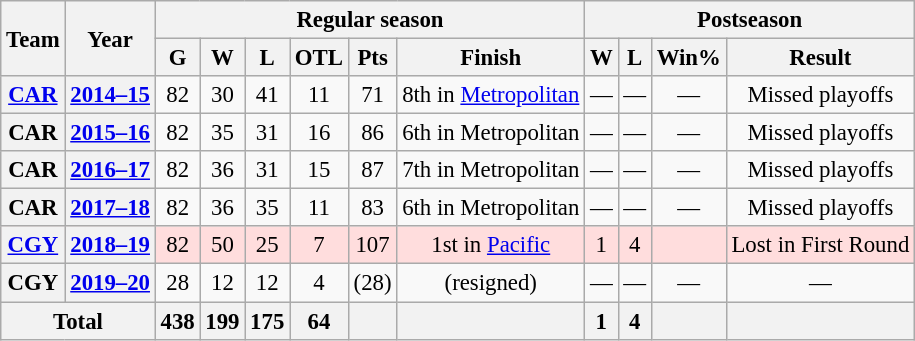<table class="wikitable" style="font-size:95%; text-align:center;">
<tr>
<th rowspan="2">Team</th>
<th rowspan="2">Year</th>
<th colspan="6">Regular season</th>
<th colspan="5">Postseason</th>
</tr>
<tr>
<th>G</th>
<th>W</th>
<th>L</th>
<th>OTL</th>
<th>Pts</th>
<th>Finish</th>
<th>W</th>
<th>L</th>
<th>Win%</th>
<th>Result</th>
</tr>
<tr>
<th><a href='#'>CAR</a></th>
<th><a href='#'>2014–15</a></th>
<td>82</td>
<td>30</td>
<td>41</td>
<td>11</td>
<td>71</td>
<td>8th in <a href='#'>Metropolitan</a></td>
<td>—</td>
<td>—</td>
<td>—</td>
<td>Missed playoffs</td>
</tr>
<tr>
<th>CAR</th>
<th><a href='#'>2015–16</a></th>
<td>82</td>
<td>35</td>
<td>31</td>
<td>16</td>
<td>86</td>
<td>6th in Metropolitan</td>
<td>—</td>
<td>—</td>
<td>—</td>
<td>Missed playoffs</td>
</tr>
<tr>
<th>CAR</th>
<th><a href='#'>2016–17</a></th>
<td>82</td>
<td>36</td>
<td>31</td>
<td>15</td>
<td>87</td>
<td>7th in Metropolitan</td>
<td>—</td>
<td>—</td>
<td>—</td>
<td>Missed playoffs</td>
</tr>
<tr>
<th>CAR</th>
<th><a href='#'>2017–18</a></th>
<td>82</td>
<td>36</td>
<td>35</td>
<td>11</td>
<td>83</td>
<td>6th in Metropolitan</td>
<td>—</td>
<td>—</td>
<td>—</td>
<td>Missed playoffs</td>
</tr>
<tr style="background:#fdd;">
<th><a href='#'>CGY</a></th>
<th><a href='#'>2018–19</a></th>
<td>82</td>
<td>50</td>
<td>25</td>
<td>7</td>
<td>107</td>
<td>1st in <a href='#'>Pacific</a></td>
<td>1</td>
<td>4</td>
<td></td>
<td>Lost in First Round</td>
</tr>
<tr>
<th>CGY</th>
<th><a href='#'>2019–20</a></th>
<td>28</td>
<td>12</td>
<td>12</td>
<td>4</td>
<td>(28)</td>
<td>(resigned)</td>
<td>—</td>
<td>—</td>
<td>—</td>
<td>—</td>
</tr>
<tr>
<th colspan="2">Total</th>
<th>438</th>
<th>199</th>
<th>175</th>
<th>64</th>
<th></th>
<th> </th>
<th>1</th>
<th>4</th>
<th></th>
<th> </th>
</tr>
</table>
